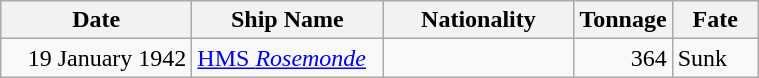<table class="wikitable sortable">
<tr>
<th width="120px">Date</th>
<th width="120px">Ship Name</th>
<th width="120px">Nationality</th>
<th width="25px">Tonnage</th>
<th width="50px">Fate</th>
</tr>
<tr>
<td align="right">19 January 1942</td>
<td align="left"><a href='#'>HMS <em>Rosemonde</em></a></td>
<td align="left"></td>
<td align="right">364</td>
<td align="left">Sunk</td>
</tr>
</table>
